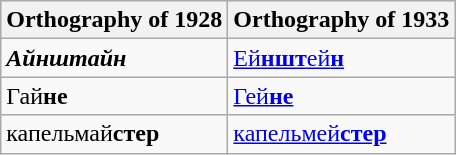<table class="wikitable">
<tr>
<th>Orthography of 1928</th>
<th>Orthography of 1933</th>
</tr>
<tr>
<td><strong><em>Ай<strong>ншт</strong>ай<strong>н<em></td>
<td></em><a href='#'></strong>Ей<strong>ншт</strong>ей<strong>н</a><em></td>
</tr>
<tr>
<td></em>Г</strong>ай<strong>не<em></td>
<td></em><a href='#'>Г</strong>ей<strong>не</a><em></td>
</tr>
<tr>
<td></em>капельм</strong>ай<strong>стер<em></td>
<td></em><a href='#'>капельм</strong>ей<strong>стер</a><em></td>
</tr>
</table>
